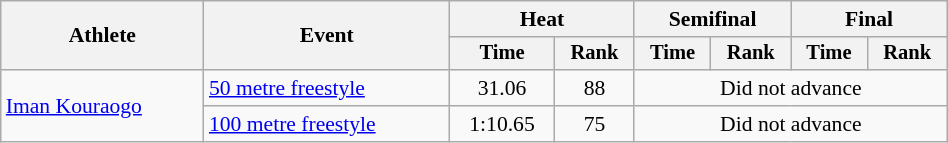<table class="wikitable" style="text-align:center; font-size:90%; width:50%;">
<tr>
<th rowspan="2">Athlete</th>
<th rowspan="2">Event</th>
<th colspan="2">Heat</th>
<th colspan="2">Semifinal</th>
<th colspan="2">Final</th>
</tr>
<tr style="font-size:95%">
<th>Time</th>
<th>Rank</th>
<th>Time</th>
<th>Rank</th>
<th>Time</th>
<th>Rank</th>
</tr>
<tr>
<td align=left rowspan=2><a href='#'>Iman Kouraogo</a></td>
<td align=left><a href='#'>50 metre freestyle</a></td>
<td>31.06</td>
<td>88</td>
<td colspan=4>Did not advance</td>
</tr>
<tr>
<td align=left><a href='#'>100 metre freestyle</a></td>
<td>1:10.65</td>
<td>75</td>
<td colspan=4>Did not advance</td>
</tr>
</table>
